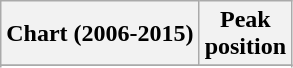<table class="wikitable">
<tr>
<th>Chart (2006-2015)</th>
<th>Peak<br> position</th>
</tr>
<tr>
</tr>
<tr>
</tr>
<tr>
</tr>
<tr>
</tr>
</table>
